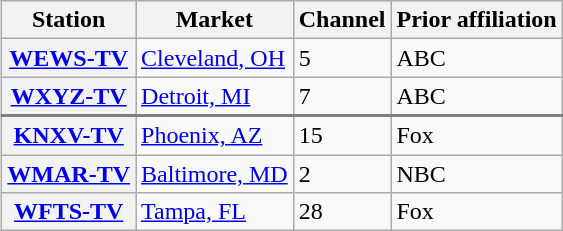<table class="wikitable mw-collapsible" style="margin: 1em; float:right;">
<tr>
<th scope="col">Station</th>
<th scope="col">Market</th>
<th scope="col">Channel</th>
<th scope="col">Prior affiliation</th>
</tr>
<tr>
<th scope="row" ><a href='#'>WEWS-TV</a></th>
<td><a href='#'>Cleveland, OH</a></td>
<td>5</td>
<td>ABC</td>
</tr>
<tr style="border-bottom: 2px solid grey;">
<th scope="row" ><a href='#'>WXYZ-TV</a></th>
<td><a href='#'>Detroit, MI</a></td>
<td>7</td>
<td>ABC</td>
</tr>
<tr>
<th scope="row" ><a href='#'>KNXV-TV</a></th>
<td><a href='#'>Phoenix, AZ</a></td>
<td>15</td>
<td>Fox</td>
</tr>
<tr>
<th scope="row" ><a href='#'>WMAR-TV</a></th>
<td><a href='#'>Baltimore, MD</a></td>
<td>2</td>
<td>NBC</td>
</tr>
<tr>
<th scope="row" ><a href='#'>WFTS-TV</a></th>
<td><a href='#'>Tampa, FL</a></td>
<td>28</td>
<td>Fox</td>
</tr>
</table>
